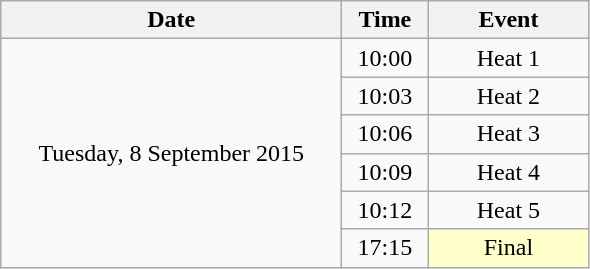<table class = "wikitable" style="text-align:center;">
<tr>
<th width=220>Date</th>
<th width=50>Time</th>
<th width=100>Event</th>
</tr>
<tr>
<td rowspan=6>Tuesday, 8 September 2015</td>
<td>10:00</td>
<td>Heat 1</td>
</tr>
<tr>
<td>10:03</td>
<td>Heat 2</td>
</tr>
<tr>
<td>10:06</td>
<td>Heat 3</td>
</tr>
<tr>
<td>10:09</td>
<td>Heat 4</td>
</tr>
<tr>
<td>10:12</td>
<td>Heat 5</td>
</tr>
<tr>
<td>17:15</td>
<td bgcolor=ffffcc>Final</td>
</tr>
</table>
